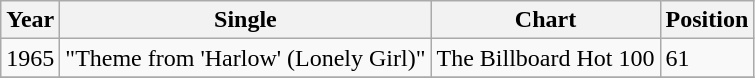<table class="wikitable">
<tr>
<th align="left">Year</th>
<th align="left">Single</th>
<th align="left">Chart</th>
<th align="left">Position</th>
</tr>
<tr>
<td align="left">1965</td>
<td align="left">"Theme from 'Harlow' (Lonely Girl)"</td>
<td align="left">The Billboard Hot 100</td>
<td align="left">61</td>
</tr>
<tr>
</tr>
</table>
